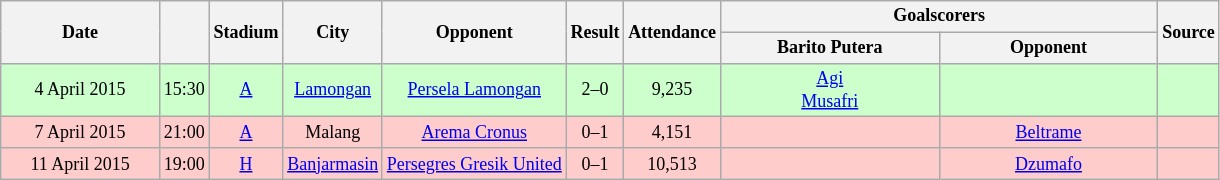<table class="wikitable" Style="text-align: center;font-size:75%">
<tr>
<th rowspan="2" style="width:100px">Date</th>
<th rowspan="2"></th>
<th rowspan="2">Stadium</th>
<th rowspan="2">City</th>
<th rowspan="2">Opponent</th>
<th rowspan="2">Result</th>
<th rowspan="2">Attendance</th>
<th colspan="2">Goalscorers</th>
<th rowspan="2">Source</th>
</tr>
<tr>
<th style="width:140px">Barito Putera</th>
<th style="width:140px">Opponent</th>
</tr>
<tr style="background:#cfc">
<td>4 April 2015</td>
<td>15:30</td>
<td><a href='#'>A</a></td>
<td><a href='#'>Lamongan</a></td>
<td><a href='#'>Persela Lamongan</a></td>
<td>2–0</td>
<td>9,235</td>
<td><a href='#'>Agi</a> <br><a href='#'>Musafri</a> </td>
<td></td>
<td></td>
</tr>
<tr style="background:#fcc">
<td>7 April 2015</td>
<td>21:00</td>
<td><a href='#'>A</a></td>
<td>Malang</td>
<td><a href='#'>Arema Cronus</a></td>
<td>0–1</td>
<td>4,151</td>
<td></td>
<td><a href='#'>Beltrame</a> </td>
<td></td>
</tr>
<tr style="background:#fcc">
<td>11 April 2015</td>
<td>19:00</td>
<td><a href='#'>H</a></td>
<td><a href='#'>Banjarmasin</a></td>
<td><a href='#'>Persegres Gresik United</a></td>
<td>0–1</td>
<td>10,513</td>
<td></td>
<td><a href='#'>Dzumafo</a> </td>
<td></td>
</tr>
</table>
